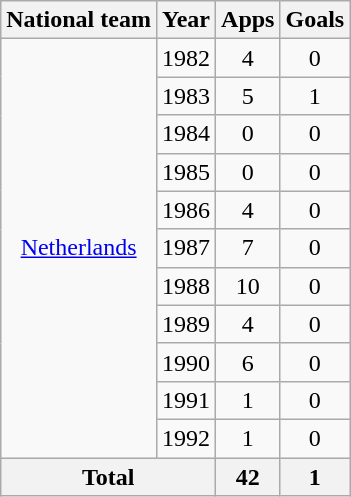<table class="wikitable" style="text-align:center">
<tr>
<th>National team</th>
<th>Year</th>
<th>Apps</th>
<th>Goals</th>
</tr>
<tr>
<td rowspan="11"><a href='#'>Netherlands</a></td>
<td>1982</td>
<td>4</td>
<td>0</td>
</tr>
<tr>
<td>1983</td>
<td>5</td>
<td>1</td>
</tr>
<tr>
<td>1984</td>
<td>0</td>
<td>0</td>
</tr>
<tr>
<td>1985</td>
<td>0</td>
<td>0</td>
</tr>
<tr>
<td>1986</td>
<td>4</td>
<td>0</td>
</tr>
<tr>
<td>1987</td>
<td>7</td>
<td>0</td>
</tr>
<tr>
<td>1988</td>
<td>10</td>
<td>0</td>
</tr>
<tr>
<td>1989</td>
<td>4</td>
<td>0</td>
</tr>
<tr>
<td>1990</td>
<td>6</td>
<td>0</td>
</tr>
<tr>
<td>1991</td>
<td>1</td>
<td>0</td>
</tr>
<tr>
<td>1992</td>
<td>1</td>
<td>0</td>
</tr>
<tr>
<th colspan="2">Total</th>
<th>42</th>
<th>1</th>
</tr>
</table>
